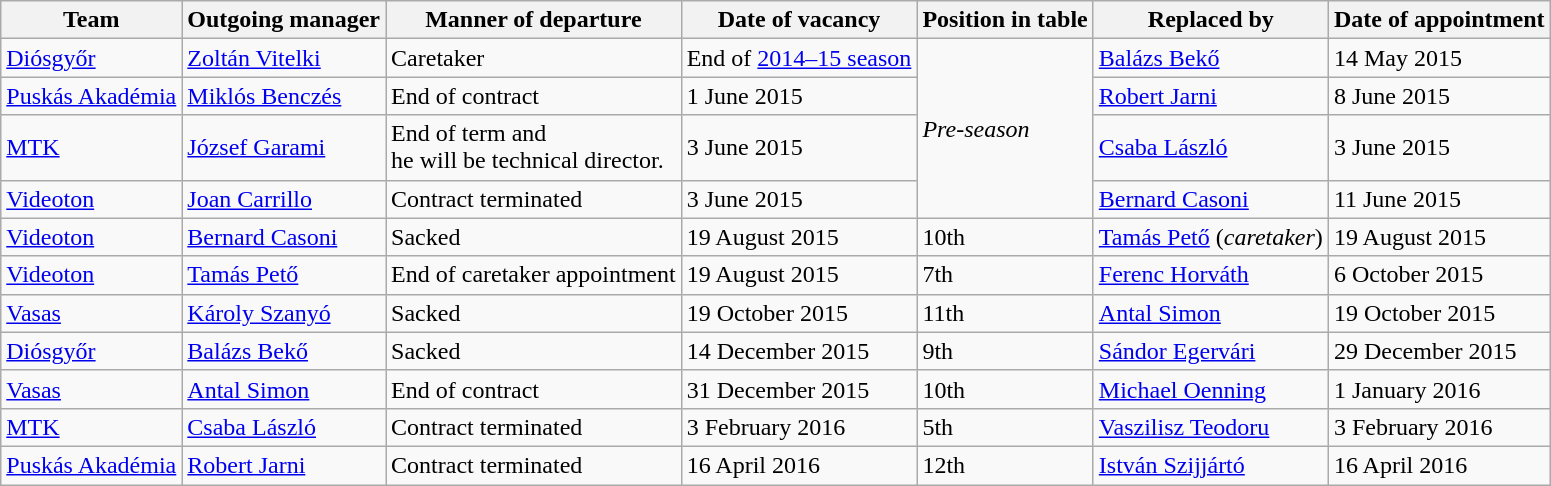<table class="wikitable sortable">
<tr>
<th>Team</th>
<th>Outgoing manager</th>
<th>Manner of departure</th>
<th>Date of vacancy</th>
<th>Position in table</th>
<th>Replaced by</th>
<th>Date of appointment</th>
</tr>
<tr>
<td align = "left"><a href='#'>Diósgyőr</a></td>
<td align = "left"> <a href='#'>Zoltán Vitelki</a></td>
<td>Caretaker</td>
<td>End of <a href='#'>2014–15 season</a></td>
<td rowspan=4><em>Pre-season</em></td>
<td align = "left"> <a href='#'>Balázs Bekő</a></td>
<td>14 May 2015</td>
</tr>
<tr>
<td align = "left"><a href='#'>Puskás Akadémia</a></td>
<td align = "left"> <a href='#'>Miklós Benczés</a></td>
<td>End of contract</td>
<td>1 June 2015</td>
<td align = "left"> <a href='#'>Robert Jarni</a></td>
<td>8 June 2015</td>
</tr>
<tr>
<td align = "left"><a href='#'>MTK</a></td>
<td align = "left"> <a href='#'>József Garami</a></td>
<td>End of term and<br>he will be technical director.</td>
<td>3 June 2015</td>
<td align = "left"> <a href='#'>Csaba László</a></td>
<td>3 June 2015</td>
</tr>
<tr>
<td align = "left"><a href='#'>Videoton</a></td>
<td align = "left"> <a href='#'>Joan Carrillo</a></td>
<td>Contract terminated</td>
<td>3 June 2015</td>
<td align = "left"> <a href='#'>Bernard Casoni</a></td>
<td>11 June 2015</td>
</tr>
<tr>
<td align = "left"><a href='#'>Videoton</a></td>
<td align = "left"> <a href='#'>Bernard Casoni</a></td>
<td>Sacked</td>
<td>19 August 2015</td>
<td>10th</td>
<td align = "left"> <a href='#'>Tamás Pető</a> (<em>caretaker</em>)</td>
<td>19 August 2015</td>
</tr>
<tr>
<td align = "left"><a href='#'>Videoton</a></td>
<td align = "left"> <a href='#'>Tamás Pető</a></td>
<td>End of caretaker appointment</td>
<td>19 August 2015</td>
<td>7th</td>
<td align = "left"> <a href='#'>Ferenc Horváth</a></td>
<td>6 October 2015</td>
</tr>
<tr>
<td align = "left"><a href='#'>Vasas</a></td>
<td align = "left"> <a href='#'>Károly Szanyó</a></td>
<td>Sacked</td>
<td>19 October 2015</td>
<td>11th</td>
<td align = "left"> <a href='#'>Antal Simon</a></td>
<td>19 October 2015</td>
</tr>
<tr>
<td align = "left"><a href='#'>Diósgyőr</a></td>
<td align = "left"> <a href='#'>Balázs Bekő</a></td>
<td>Sacked</td>
<td>14 December 2015</td>
<td>9th</td>
<td align = "left"> <a href='#'>Sándor Egervári</a></td>
<td>29 December 2015</td>
</tr>
<tr>
<td align = "left"><a href='#'>Vasas</a></td>
<td align = "left"> <a href='#'>Antal Simon</a></td>
<td>End of contract</td>
<td>31 December 2015</td>
<td>10th</td>
<td align = "left"> <a href='#'>Michael Oenning</a></td>
<td>1 January 2016</td>
</tr>
<tr>
<td align = "left"><a href='#'>MTK</a></td>
<td align = "left"> <a href='#'>Csaba László</a></td>
<td>Contract terminated</td>
<td>3 February 2016</td>
<td>5th</td>
<td align = "left"> <a href='#'>Vaszilisz Teodoru</a></td>
<td>3 February 2016</td>
</tr>
<tr>
<td align = "left"><a href='#'>Puskás Akadémia</a></td>
<td align = "left"> <a href='#'>Robert Jarni</a></td>
<td>Contract terminated</td>
<td>16 April 2016</td>
<td>12th</td>
<td align = "left"> <a href='#'>István Szijjártó</a></td>
<td>16 April 2016</td>
</tr>
</table>
